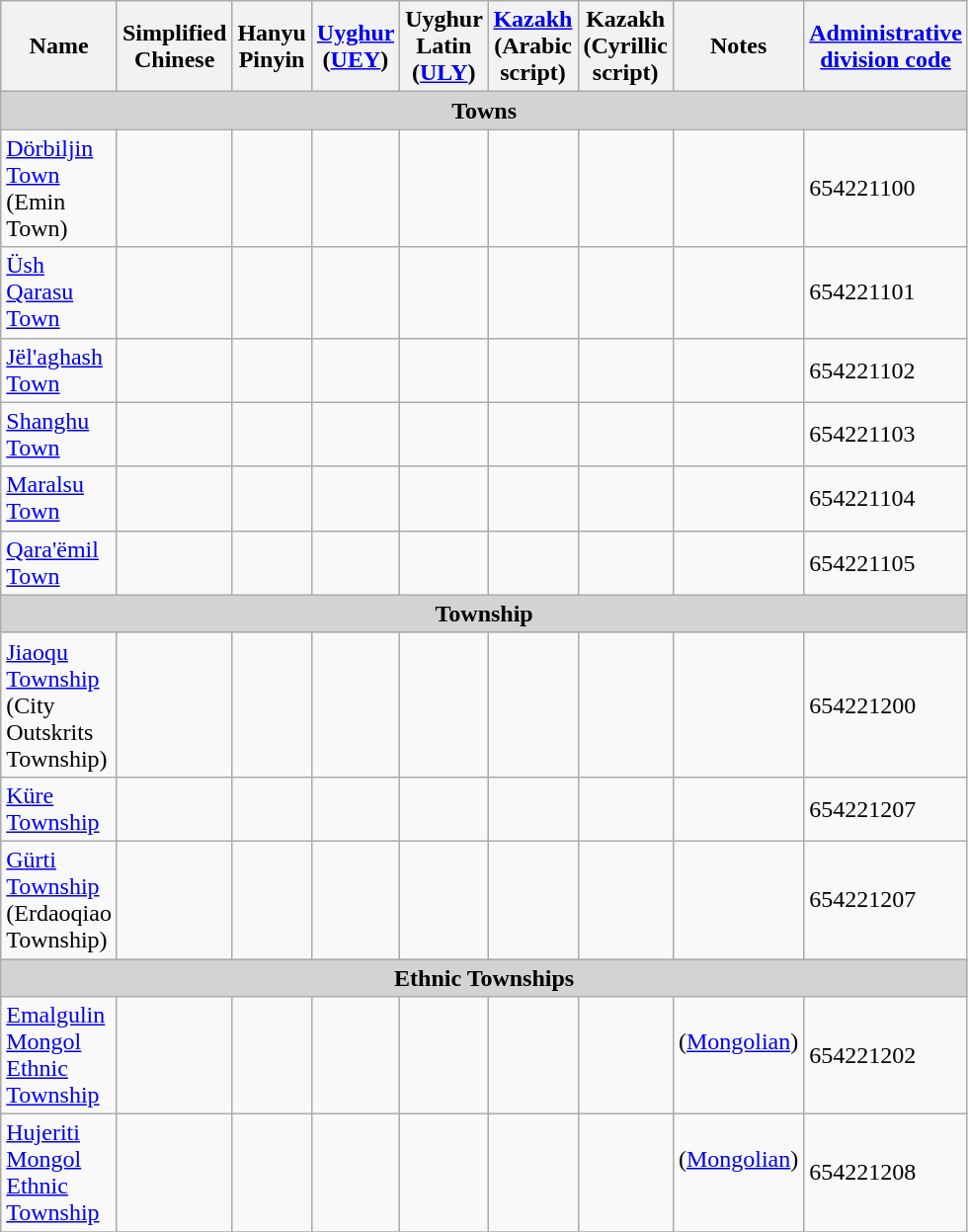<table class="wikitable" align="center" style="width:50%; border="1">
<tr>
<th>Name</th>
<th>Simplified Chinese</th>
<th>Hanyu Pinyin</th>
<th><a href='#'>Uyghur</a> (<a href='#'>UEY</a>)</th>
<th>Uyghur Latin (<a href='#'>ULY</a>)</th>
<th><a href='#'>Kazakh</a> (Arabic script)</th>
<th>Kazakh (Cyrillic script)</th>
<th>Notes</th>
<th><a href='#'>Administrative division code</a></th>
</tr>
<tr>
<td colspan="9"  style="text-align:center; background:#d3d3d3;"><strong>Towns</strong></td>
</tr>
<tr --------->
<td><a href='#'>Dörbiljin Town</a><br>(Emin Town)</td>
<td></td>
<td></td>
<td></td>
<td></td>
<td></td>
<td></td>
<td></td>
<td>654221100</td>
</tr>
<tr>
<td><a href='#'>Üsh Qarasu Town</a></td>
<td></td>
<td></td>
<td></td>
<td></td>
<td></td>
<td></td>
<td></td>
<td>654221101</td>
</tr>
<tr>
<td><a href='#'>Jël'aghash Town</a></td>
<td></td>
<td></td>
<td></td>
<td></td>
<td></td>
<td></td>
<td></td>
<td>654221102</td>
</tr>
<tr>
<td><a href='#'>Shanghu Town</a></td>
<td></td>
<td></td>
<td></td>
<td></td>
<td></td>
<td></td>
<td></td>
<td>654221103</td>
</tr>
<tr>
<td><a href='#'>Maralsu Town</a></td>
<td></td>
<td></td>
<td></td>
<td></td>
<td></td>
<td></td>
<td></td>
<td>654221104</td>
</tr>
<tr>
<td><a href='#'>Qara'ëmil Town</a></td>
<td></td>
<td></td>
<td></td>
<td></td>
<td></td>
<td></td>
<td></td>
<td>654221105</td>
</tr>
<tr>
<td colspan="9"  style="text-align:center; background:#d3d3d3;"><strong>Township</strong></td>
</tr>
<tr --------->
<td><a href='#'>Jiaoqu Township</a> (City Outskrits Township)</td>
<td></td>
<td></td>
<td></td>
<td></td>
<td></td>
<td></td>
<td></td>
<td>654221200</td>
</tr>
<tr>
<td><a href='#'>Küre Township</a></td>
<td></td>
<td></td>
<td></td>
<td></td>
<td></td>
<td></td>
<td></td>
<td>654221207</td>
</tr>
<tr>
<td><a href='#'>Gürti Township</a><br>(Erdaoqiao Township)</td>
<td></td>
<td></td>
<td></td>
<td></td>
<td></td>
<td></td>
<td></td>
<td>654221207</td>
</tr>
<tr>
<td colspan="9"  style="text-align:center; background:#d3d3d3;"><strong>Ethnic Townships</strong></td>
</tr>
<tr --------->
<td><a href='#'>Emalgulin Mongol Ethnic Township</a></td>
<td></td>
<td></td>
<td></td>
<td></td>
<td></td>
<td></td>
<td>(<a href='#'>Mongolian</a>)<br><br></td>
<td>654221202</td>
</tr>
<tr>
<td><a href='#'>Hujeriti Mongol Ethnic Township</a></td>
<td></td>
<td></td>
<td></td>
<td></td>
<td></td>
<td></td>
<td>(<a href='#'>Mongolian</a>)<br><br></td>
<td>654221208</td>
</tr>
<tr>
</tr>
</table>
